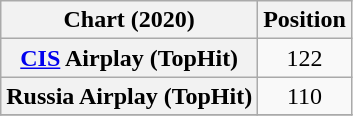<table class="wikitable sortable plainrowheaders" style="text-align:center">
<tr>
<th scope="col">Chart (2020)</th>
<th scope="col">Position</th>
</tr>
<tr>
<th scope="row"><a href='#'>CIS</a> Airplay (TopHit)</th>
<td>122</td>
</tr>
<tr>
<th scope="row">Russia Airplay (TopHit)</th>
<td>110</td>
</tr>
<tr>
</tr>
</table>
